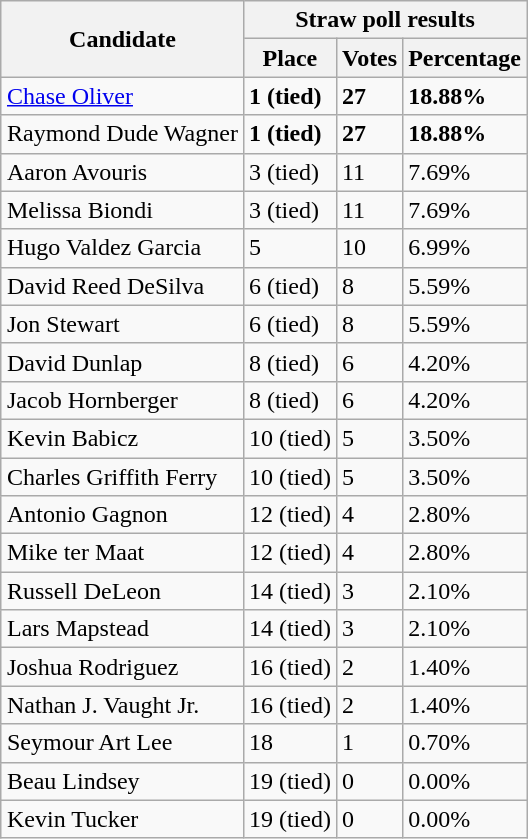<table class="wikitable plainrowheaders sortable" style="margin:auto;">
<tr>
<th rowspan=2>Candidate</th>
<th colspan=3>Straw poll results</th>
</tr>
<tr>
<th>Place</th>
<th>Votes</th>
<th>Percentage</th>
</tr>
<tr>
<td><a href='#'>Chase Oliver</a></td>
<td><strong>1 (tied)</strong></td>
<td><strong>27</strong></td>
<td><strong>18.88%</strong></td>
</tr>
<tr>
<td>Raymond Dude Wagner</td>
<td><strong>1 (tied)</strong></td>
<td><strong>27</strong></td>
<td><strong>18.88%</strong></td>
</tr>
<tr>
<td>Aaron Avouris</td>
<td>3 (tied)</td>
<td>11</td>
<td>7.69%</td>
</tr>
<tr>
<td>Melissa Biondi</td>
<td>3 (tied)</td>
<td>11</td>
<td>7.69%</td>
</tr>
<tr>
<td>Hugo Valdez Garcia</td>
<td>5</td>
<td>10</td>
<td>6.99%</td>
</tr>
<tr>
<td>David Reed DeSilva</td>
<td>6 (tied)</td>
<td>8</td>
<td>5.59%</td>
</tr>
<tr>
<td>Jon Stewart</td>
<td>6 (tied)</td>
<td>8</td>
<td>5.59%</td>
</tr>
<tr>
<td>David Dunlap</td>
<td>8 (tied)</td>
<td>6</td>
<td>4.20%</td>
</tr>
<tr>
<td>Jacob Hornberger</td>
<td>8 (tied)</td>
<td>6</td>
<td>4.20%</td>
</tr>
<tr>
<td>Kevin Babicz</td>
<td>10 (tied)</td>
<td>5</td>
<td>3.50%</td>
</tr>
<tr>
<td>Charles Griffith Ferry</td>
<td>10 (tied)</td>
<td>5</td>
<td>3.50%</td>
</tr>
<tr>
<td>Antonio Gagnon</td>
<td>12 (tied)</td>
<td>4</td>
<td>2.80%</td>
</tr>
<tr>
<td>Mike ter Maat</td>
<td>12 (tied)</td>
<td>4</td>
<td>2.80%</td>
</tr>
<tr>
<td>Russell DeLeon</td>
<td>14 (tied)</td>
<td>3</td>
<td>2.10%</td>
</tr>
<tr>
<td>Lars Mapstead</td>
<td>14 (tied)</td>
<td>3</td>
<td>2.10%</td>
</tr>
<tr>
<td>Joshua Rodriguez</td>
<td>16 (tied)</td>
<td>2</td>
<td>1.40%</td>
</tr>
<tr>
<td>Nathan J. Vaught Jr.</td>
<td>16 (tied)</td>
<td>2</td>
<td>1.40%</td>
</tr>
<tr>
<td>Seymour Art Lee</td>
<td>18</td>
<td>1</td>
<td>0.70%</td>
</tr>
<tr>
<td>Beau Lindsey</td>
<td>19 (tied)</td>
<td>0</td>
<td>0.00%</td>
</tr>
<tr>
<td>Kevin Tucker</td>
<td>19 (tied)</td>
<td>0</td>
<td>0.00%</td>
</tr>
</table>
